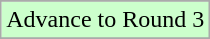<table class="wikitable">
<tr>
</tr>
<tr width=10px bgcolor=ccffcc>
<td>Advance to Round 3</td>
</tr>
<tr>
</tr>
</table>
